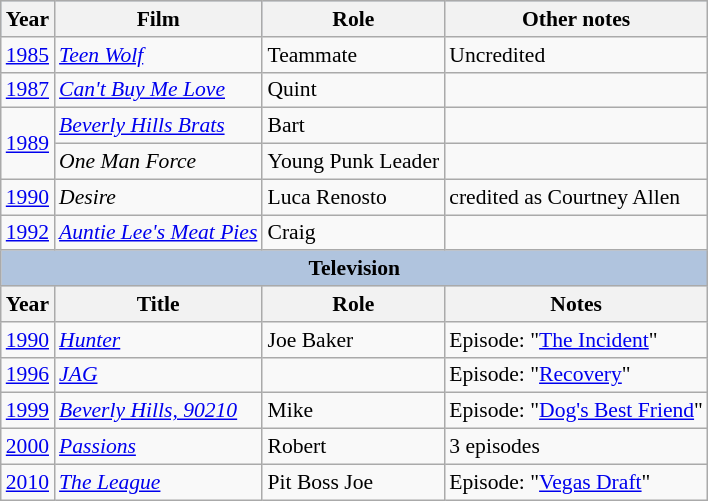<table class="wikitable" style="font-size: 90%;">
<tr bgcolor="#B0C4DE" align="center">
<th>Year</th>
<th>Film</th>
<th>Role</th>
<th>Other notes</th>
</tr>
<tr>
<td><a href='#'>1985</a></td>
<td><em><a href='#'>Teen Wolf</a></em></td>
<td>Teammate</td>
<td>Uncredited</td>
</tr>
<tr>
<td><a href='#'>1987</a></td>
<td><em><a href='#'>Can't Buy Me Love</a></em></td>
<td>Quint</td>
<td></td>
</tr>
<tr>
<td rowspan="2"><a href='#'>1989</a></td>
<td><em><a href='#'>Beverly Hills Brats</a></em></td>
<td>Bart</td>
<td></td>
</tr>
<tr>
<td><em>One Man Force</em></td>
<td>Young Punk Leader</td>
<td></td>
</tr>
<tr>
<td><a href='#'>1990</a></td>
<td><em>Desire</em></td>
<td>Luca Renosto</td>
<td>credited as Courtney Allen</td>
</tr>
<tr>
<td><a href='#'>1992</a></td>
<td><em><a href='#'>Auntie Lee's Meat Pies</a></em></td>
<td>Craig</td>
<td></td>
</tr>
<tr>
<th colspan="4" style="background: LightSteelBlue;">Television</th>
</tr>
<tr>
<th>Year</th>
<th>Title</th>
<th>Role</th>
<th>Notes</th>
</tr>
<tr>
<td><a href='#'>1990</a></td>
<td><em><a href='#'>Hunter</a></em></td>
<td>Joe Baker</td>
<td>Episode: "<a href='#'>The Incident</a>"</td>
</tr>
<tr>
<td><a href='#'>1996</a></td>
<td><em><a href='#'>JAG</a></em></td>
<td></td>
<td>Episode: "<a href='#'>Recovery</a>"</td>
</tr>
<tr>
<td><a href='#'>1999</a></td>
<td><em><a href='#'>Beverly Hills, 90210</a></em></td>
<td>Mike</td>
<td>Episode: "<a href='#'>Dog's Best Friend</a>"</td>
</tr>
<tr>
<td><a href='#'>2000</a></td>
<td><em><a href='#'>Passions</a></em></td>
<td>Robert</td>
<td>3 episodes</td>
</tr>
<tr>
<td><a href='#'>2010</a></td>
<td><em><a href='#'>The League</a></em></td>
<td>Pit Boss Joe</td>
<td>Episode: "<a href='#'>Vegas Draft</a>"</td>
</tr>
</table>
